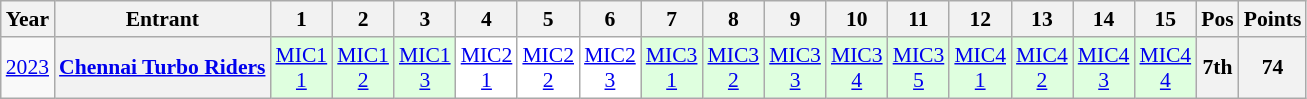<table class="wikitable" style="text-align:center; font-size:90%">
<tr>
<th>Year</th>
<th>Entrant</th>
<th>1</th>
<th>2</th>
<th>3</th>
<th>4</th>
<th>5</th>
<th>6</th>
<th>7</th>
<th>8</th>
<th>9</th>
<th>10</th>
<th>11</th>
<th>12</th>
<th>13</th>
<th>14</th>
<th>15</th>
<th>Pos</th>
<th>Points</th>
</tr>
<tr>
<td><a href='#'>2023</a></td>
<th><a href='#'>Chennai Turbo Riders</a></th>
<td style="background:#DFFFDF;"><a href='#'>MIC1<br>1</a><br></td>
<td style="background:#DFFFDF;"><a href='#'>MIC1<br>2</a><br></td>
<td style="background:#DFFFDF;"><a href='#'>MIC1<br>3</a><br></td>
<td style="background:#FFFFFF;"><a href='#'>MIC2<br>1</a><br></td>
<td style="background:#FFFFFF;"><a href='#'>MIC2<br>2</a><br></td>
<td style="background:#FFFFFF;"><a href='#'>MIC2<br>3</a><br></td>
<td style="background:#DFFFDF;"><a href='#'>MIC3<br>1</a><br></td>
<td style="background:#DFFFDF;"><a href='#'>MIC3<br>2</a><br></td>
<td style="background:#DFFFDF;"><a href='#'>MIC3<br>3</a><br></td>
<td style="background:#DFFFDF;"><a href='#'>MIC3<br>4</a><br></td>
<td style="background:#DFFFDF;"><a href='#'>MIC3<br>5</a><br></td>
<td style="background:#DFFFDF;"><a href='#'>MIC4<br>1</a><br></td>
<td style="background:#DFFFDF;"><a href='#'>MIC4<br>2</a><br></td>
<td style="background:#DFFFDF;"><a href='#'>MIC4<br>3</a><br></td>
<td style="background:#DFFFDF;"><a href='#'>MIC4<br>4</a><br></td>
<th style="background:#">7th</th>
<th style="background:#">74</th>
</tr>
</table>
